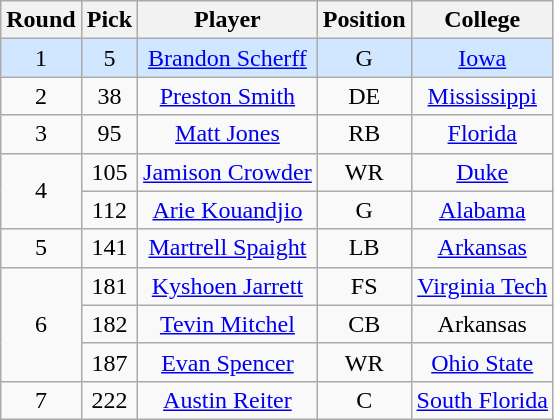<table class="wikitable sortable sortable"  style="text-align:center;">
<tr>
<th>Round</th>
<th>Pick</th>
<th>Player</th>
<th>Position</th>
<th>College</th>
</tr>
<tr style="background:#d0e7ff;">
<td>1</td>
<td>5</td>
<td><a href='#'>Brandon Scherff</a></td>
<td>G</td>
<td><a href='#'>Iowa</a></td>
</tr>
<tr>
<td>2</td>
<td>38</td>
<td><a href='#'>Preston Smith</a></td>
<td>DE</td>
<td><a href='#'>Mississippi</a></td>
</tr>
<tr>
<td>3</td>
<td>95</td>
<td><a href='#'>Matt Jones</a></td>
<td>RB</td>
<td><a href='#'>Florida</a></td>
</tr>
<tr>
<td rowspan="2">4</td>
<td>105</td>
<td><a href='#'>Jamison Crowder</a></td>
<td>WR</td>
<td><a href='#'>Duke</a></td>
</tr>
<tr>
<td>112</td>
<td><a href='#'>Arie Kouandjio</a></td>
<td>G</td>
<td><a href='#'>Alabama</a></td>
</tr>
<tr>
<td>5</td>
<td>141</td>
<td><a href='#'>Martrell Spaight</a></td>
<td>LB</td>
<td><a href='#'>Arkansas</a></td>
</tr>
<tr>
<td rowspan="3">6</td>
<td>181</td>
<td><a href='#'>Kyshoen Jarrett</a></td>
<td>FS</td>
<td><a href='#'>Virginia Tech</a></td>
</tr>
<tr>
<td>182</td>
<td><a href='#'>Tevin Mitchel</a></td>
<td>CB</td>
<td>Arkansas</td>
</tr>
<tr>
<td>187</td>
<td><a href='#'>Evan Spencer</a></td>
<td>WR</td>
<td><a href='#'>Ohio State</a></td>
</tr>
<tr>
<td>7</td>
<td>222</td>
<td><a href='#'>Austin Reiter</a></td>
<td>C</td>
<td><a href='#'>South Florida</a></td>
</tr>
</table>
